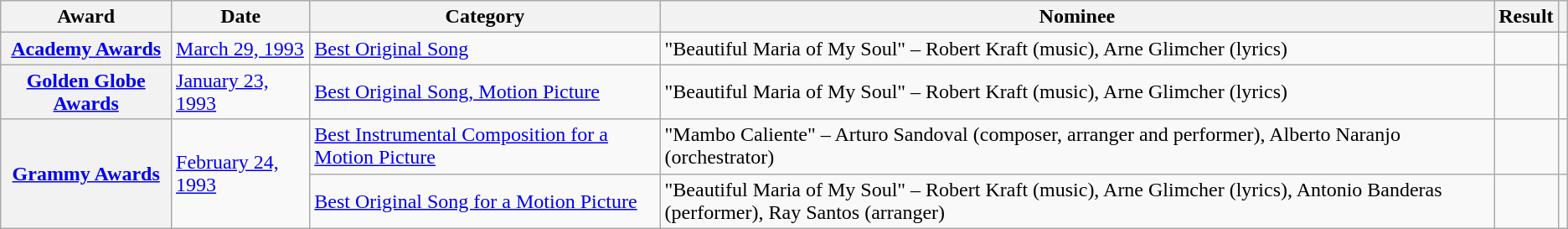<table class="wikitable sortable plainrowheaders">
<tr>
<th scope="col">Award</th>
<th scope="col">Date</th>
<th scope="col">Category</th>
<th scope="col">Nominee</th>
<th scope="col">Result</th>
<th scope="col" class="unsortable"></th>
</tr>
<tr>
<th scope="row"><a href='#'>Academy Awards</a></th>
<td><a href='#'>March 29, 1993</a></td>
<td><a href='#'>Best Original Song</a></td>
<td>"Beautiful Maria of My Soul" – Robert Kraft (music), Arne Glimcher (lyrics)</td>
<td></td>
<td style="text-align: center;"></td>
</tr>
<tr>
<th scope="row"><a href='#'>Golden Globe Awards</a></th>
<td><a href='#'>January 23, 1993</a></td>
<td><a href='#'>Best Original Song, Motion Picture</a></td>
<td>"Beautiful Maria of My Soul" – Robert Kraft (music), Arne Glimcher (lyrics)</td>
<td></td>
<td style="text-align: center;"></td>
</tr>
<tr>
<th scope="rowgroup" rowspan="2"><a href='#'>Grammy Awards</a></th>
<td rowspan="2"><a href='#'>February 24, 1993</a></td>
<td><a href='#'>Best Instrumental Composition for a Motion Picture</a></td>
<td>"Mambo Caliente" – Arturo Sandoval (composer, arranger and performer), Alberto Naranjo (orchestrator)</td>
<td></td>
<td style="text-align: center;"></td>
</tr>
<tr>
<td><a href='#'>Best Original Song for a Motion Picture</a></td>
<td>"Beautiful Maria of My Soul" – Robert Kraft (music), Arne Glimcher (lyrics), Antonio Banderas (performer), Ray Santos (arranger)</td>
<td></td>
<td style="text-align: center;"></td>
</tr>
</table>
